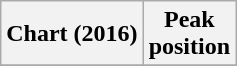<table class="wikitable sortable plainrowheaders">
<tr>
<th>Chart (2016)</th>
<th>Peak<br>position</th>
</tr>
<tr>
</tr>
</table>
